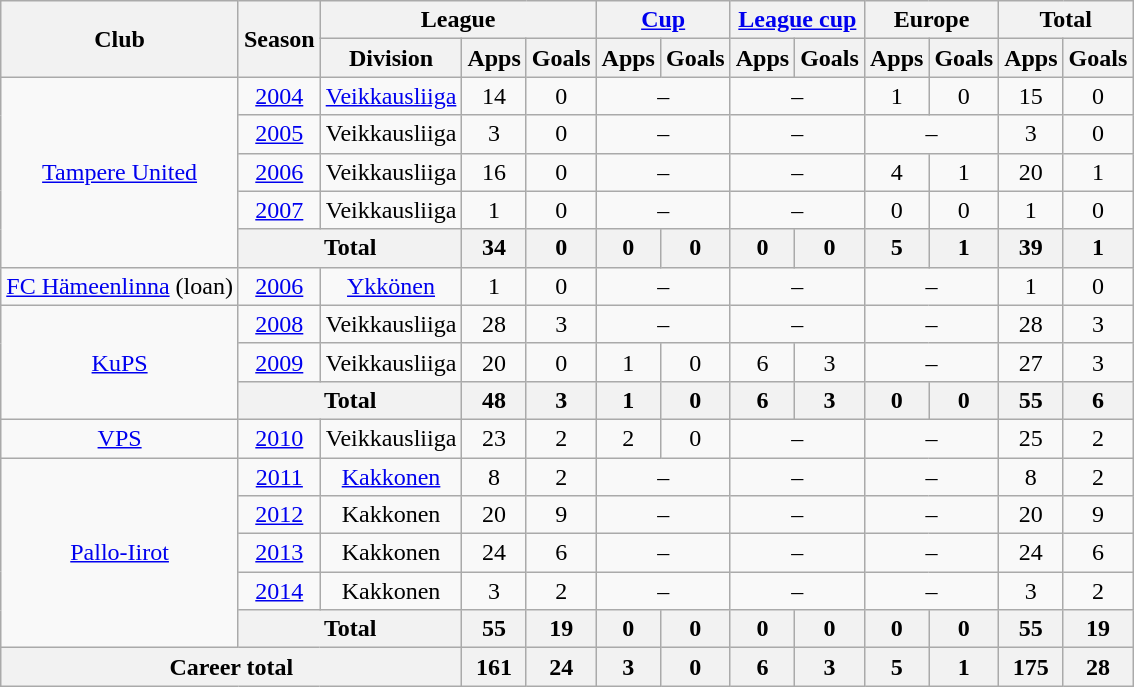<table class="wikitable" style="text-align:center">
<tr>
<th rowspan="2">Club</th>
<th rowspan="2">Season</th>
<th colspan="3">League</th>
<th colspan="2"><a href='#'>Cup</a></th>
<th colspan="2"><a href='#'>League cup</a></th>
<th colspan="2">Europe</th>
<th colspan="2">Total</th>
</tr>
<tr>
<th>Division</th>
<th>Apps</th>
<th>Goals</th>
<th>Apps</th>
<th>Goals</th>
<th>Apps</th>
<th>Goals</th>
<th>Apps</th>
<th>Goals</th>
<th>Apps</th>
<th>Goals</th>
</tr>
<tr>
<td rowspan="5"><a href='#'>Tampere United</a></td>
<td><a href='#'>2004</a></td>
<td><a href='#'>Veikkausliiga</a></td>
<td>14</td>
<td>0</td>
<td colspan=2>–</td>
<td colspan=2>–</td>
<td>1</td>
<td>0</td>
<td>15</td>
<td>0</td>
</tr>
<tr>
<td><a href='#'>2005</a></td>
<td>Veikkausliiga</td>
<td>3</td>
<td>0</td>
<td colspan=2>–</td>
<td colspan=2>–</td>
<td colspan=2>–</td>
<td>3</td>
<td>0</td>
</tr>
<tr>
<td><a href='#'>2006</a></td>
<td>Veikkausliiga</td>
<td>16</td>
<td>0</td>
<td colspan=2>–</td>
<td colspan=2>–</td>
<td>4</td>
<td>1</td>
<td>20</td>
<td>1</td>
</tr>
<tr>
<td><a href='#'>2007</a></td>
<td>Veikkausliiga</td>
<td>1</td>
<td>0</td>
<td colspan=2>–</td>
<td colspan=2>–</td>
<td>0</td>
<td>0</td>
<td>1</td>
<td>0</td>
</tr>
<tr>
<th colspan=2>Total</th>
<th>34</th>
<th>0</th>
<th>0</th>
<th>0</th>
<th>0</th>
<th>0</th>
<th>5</th>
<th>1</th>
<th>39</th>
<th>1</th>
</tr>
<tr>
<td><a href='#'>FC Hämeenlinna</a> (loan)</td>
<td><a href='#'>2006</a></td>
<td><a href='#'>Ykkönen</a></td>
<td>1</td>
<td>0</td>
<td colspan=2>–</td>
<td colspan=2>–</td>
<td colspan=2>–</td>
<td>1</td>
<td>0</td>
</tr>
<tr>
<td rowspan=3><a href='#'>KuPS</a></td>
<td><a href='#'>2008</a></td>
<td>Veikkausliiga</td>
<td>28</td>
<td>3</td>
<td colspan=2>–</td>
<td colspan=2>–</td>
<td colspan=2>–</td>
<td>28</td>
<td>3</td>
</tr>
<tr>
<td><a href='#'>2009</a></td>
<td>Veikkausliiga</td>
<td>20</td>
<td>0</td>
<td>1</td>
<td>0</td>
<td>6</td>
<td>3</td>
<td colspan=2>–</td>
<td>27</td>
<td>3</td>
</tr>
<tr>
<th colspan=2>Total</th>
<th>48</th>
<th>3</th>
<th>1</th>
<th>0</th>
<th>6</th>
<th>3</th>
<th>0</th>
<th>0</th>
<th>55</th>
<th>6</th>
</tr>
<tr>
<td><a href='#'>VPS</a></td>
<td><a href='#'>2010</a></td>
<td>Veikkausliiga</td>
<td>23</td>
<td>2</td>
<td>2</td>
<td>0</td>
<td colspan=2>–</td>
<td colspan=2>–</td>
<td>25</td>
<td>2</td>
</tr>
<tr>
<td rowspan=5><a href='#'>Pallo-Iirot</a></td>
<td><a href='#'>2011</a></td>
<td><a href='#'>Kakkonen</a></td>
<td>8</td>
<td>2</td>
<td colspan=2>–</td>
<td colspan=2>–</td>
<td colspan=2>–</td>
<td>8</td>
<td>2</td>
</tr>
<tr>
<td><a href='#'>2012</a></td>
<td>Kakkonen</td>
<td>20</td>
<td>9</td>
<td colspan=2>–</td>
<td colspan=2>–</td>
<td colspan=2>–</td>
<td>20</td>
<td>9</td>
</tr>
<tr>
<td><a href='#'>2013</a></td>
<td>Kakkonen</td>
<td>24</td>
<td>6</td>
<td colspan=2>–</td>
<td colspan=2>–</td>
<td colspan=2>–</td>
<td>24</td>
<td>6</td>
</tr>
<tr>
<td><a href='#'>2014</a></td>
<td>Kakkonen</td>
<td>3</td>
<td>2</td>
<td colspan=2>–</td>
<td colspan=2>–</td>
<td colspan=2>–</td>
<td>3</td>
<td>2</td>
</tr>
<tr>
<th colspan=2>Total</th>
<th>55</th>
<th>19</th>
<th>0</th>
<th>0</th>
<th>0</th>
<th>0</th>
<th>0</th>
<th>0</th>
<th>55</th>
<th>19</th>
</tr>
<tr>
<th colspan="3">Career total</th>
<th>161</th>
<th>24</th>
<th>3</th>
<th>0</th>
<th>6</th>
<th>3</th>
<th>5</th>
<th>1</th>
<th>175</th>
<th>28</th>
</tr>
</table>
